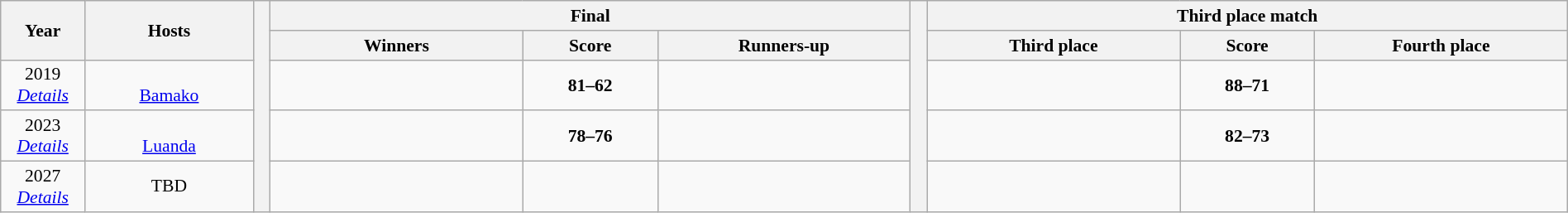<table class=wikitable style="text-align:center; font-size:90%; width:100%">
<tr>
<th rowspan=2 width=5%>Year</th>
<th rowspan=2 width=10%>Hosts</th>
<th width=1% rowspan=5></th>
<th colspan=3>Final</th>
<th width=1% rowspan=5></th>
<th colspan=3>Third place match</th>
</tr>
<tr>
<th width=15%>Winners</th>
<th width=8%>Score</th>
<th width=15%>Runners-up</th>
<th width=15%>Third place</th>
<th width=8%>Score</th>
<th width=15%>Fourth place</th>
</tr>
<tr>
<td>2019 <br> <em><a href='#'>Details</a></em></td>
<td><br><a href='#'>Bamako</a></td>
<td><strong></strong></td>
<td><strong>81–62</strong></td>
<td></td>
<td></td>
<td><strong>88–71</strong></td>
<td></td>
</tr>
<tr>
<td>2023 <br> <em><a href='#'>Details</a></em></td>
<td><br><a href='#'>Luanda</a></td>
<td><strong></strong></td>
<td><strong>78–76</strong></td>
<td></td>
<td></td>
<td><strong>82–73</strong></td>
<td></td>
</tr>
<tr>
<td>2027 <br> <em><a href='#'>Details</a></em></td>
<td>TBD</td>
<td></td>
<td></td>
<td></td>
<td></td>
<td></td>
<td></td>
</tr>
</table>
